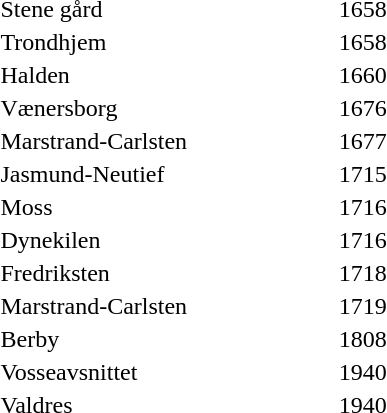<table class="toccolours" style="float: auto; clear: right; margin: 0 0 0.5em 1em;" width="300px">
<tr style="vertical-align: top;">
<td>Stene gård</td>
<td width="24%">1658</td>
</tr>
<tr style="vertical-align: top;">
<td>Trondhjem</td>
<td width="24%">1658</td>
</tr>
<tr style="vertical-align: top;">
<td>Halden</td>
<td width="24%">1660</td>
</tr>
<tr style="vertical-align: top;">
<td>Vænersborg</td>
<td width="24%">1676</td>
</tr>
<tr style="vertical-align: top;">
<td>Marstrand-Carlsten</td>
<td width="24%">1677</td>
</tr>
<tr style="vertical-align: top;">
<td>Jasmund-Neutief</td>
<td width="24%">1715</td>
</tr>
<tr style="vertical-align: top;">
<td>Moss</td>
<td width="24%">1716</td>
</tr>
<tr style="vertical-align: top;">
<td>Dynekilen</td>
<td width="24%">1716</td>
</tr>
<tr style="vertical-align: top;">
<td>Fredriksten</td>
<td width="24%">1718</td>
</tr>
<tr style="vertical-align: top;">
<td>Marstrand-Carlsten</td>
<td width="24%">1719</td>
</tr>
<tr style="vertical-align: top;">
<td>Berby</td>
<td width="24%">1808</td>
</tr>
<tr style="vertical-align: top;">
<td>Vosseavsnittet</td>
<td width="24%">1940</td>
</tr>
<tr style="vertical-align: top;">
<td>Valdres</td>
<td width="24%">1940</td>
</tr>
<tr style="vertical-align: top;">
</tr>
</table>
